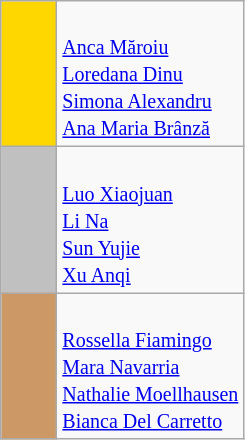<table class="wikitable" style="text-align:center">
<tr>
<td bgcolor="gold" width=30></td>
<td align=left><br><small><a href='#'>Anca Măroiu</a><br><a href='#'>Loredana Dinu</a><br><a href='#'>Simona Alexandru</a><br><a href='#'>Ana Maria Brânză</a></small></td>
</tr>
<tr>
<td bgcolor="silver"></td>
<td align=left><br><small><a href='#'>Luo Xiaojuan</a><br><a href='#'>Li Na</a><br><a href='#'>Sun Yujie</a><br><a href='#'>Xu Anqi</a></small></td>
</tr>
<tr>
<td bgcolor="#cc9966"></td>
<td align=left><br><small><a href='#'>Rossella Fiamingo</a><br><a href='#'>Mara Navarria</a><br><a href='#'>Nathalie Moellhausen</a><br><a href='#'>Bianca Del Carretto</a></small></td>
</tr>
</table>
